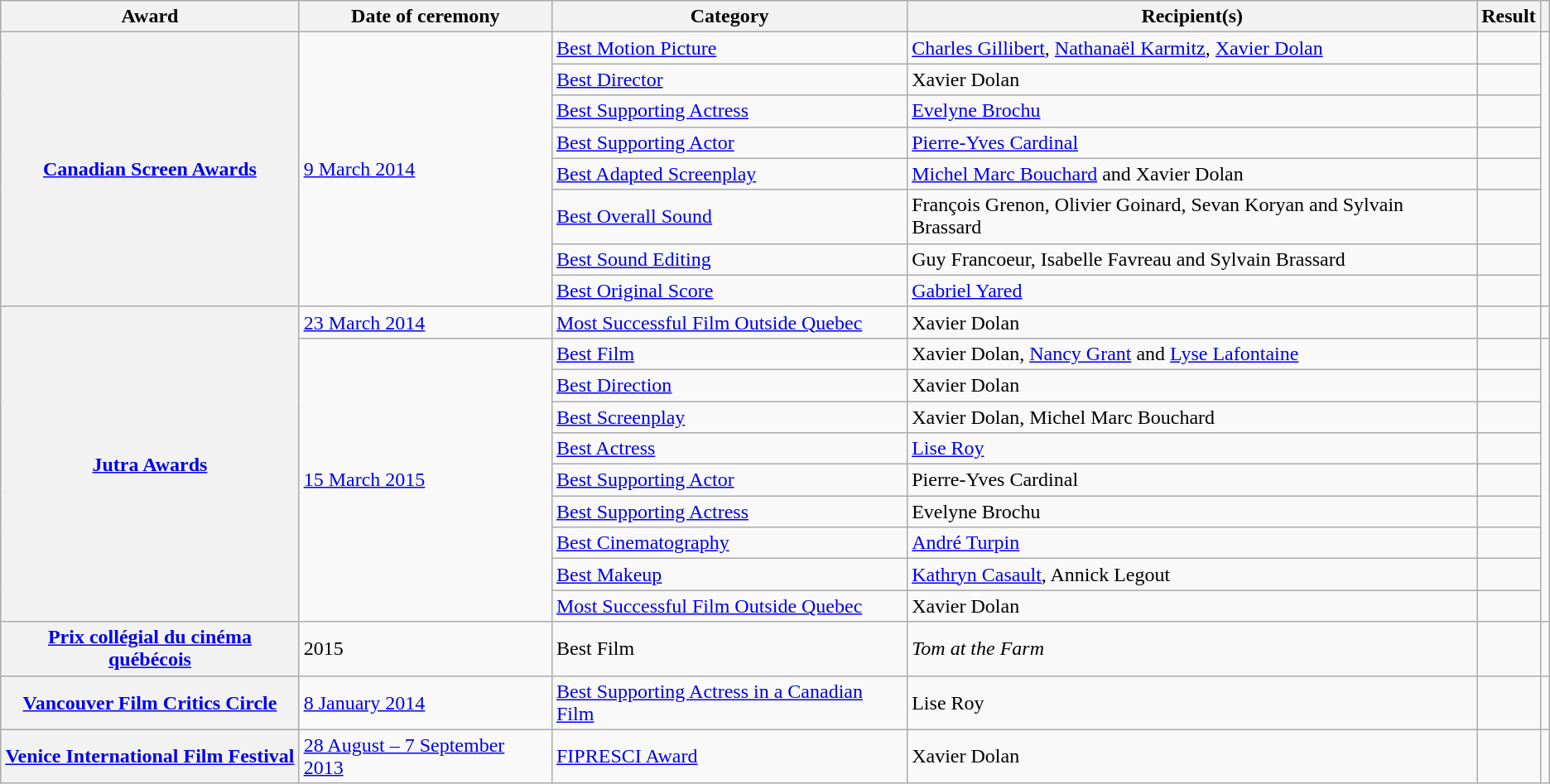<table class="wikitable plainrowheaders sortable">
<tr>
<th scope="col">Award</th>
<th scope="col">Date of ceremony</th>
<th scope="col">Category</th>
<th scope="col">Recipient(s)</th>
<th scope="col">Result</th>
<th scope="col" class="unsortable"></th>
</tr>
<tr>
<th scope="row" rowspan=8><a href='#'>Canadian Screen Awards</a></th>
<td rowspan=8><a href='#'>9 March 2014</a></td>
<td><a href='#'>Best Motion Picture</a></td>
<td><a href='#'>Charles Gillibert</a>, <a href='#'>Nathanaël Karmitz</a>, <a href='#'>Xavier Dolan</a></td>
<td></td>
<td rowspan=8></td>
</tr>
<tr>
<td><a href='#'>Best Director</a></td>
<td>Xavier Dolan</td>
<td></td>
</tr>
<tr>
<td><a href='#'>Best Supporting Actress</a></td>
<td><a href='#'>Evelyne Brochu</a></td>
<td></td>
</tr>
<tr>
<td><a href='#'>Best Supporting Actor</a></td>
<td><a href='#'>Pierre-Yves Cardinal</a></td>
<td></td>
</tr>
<tr>
<td><a href='#'>Best Adapted Screenplay</a></td>
<td><a href='#'>Michel Marc Bouchard</a> and Xavier Dolan</td>
<td></td>
</tr>
<tr>
<td><a href='#'>Best Overall Sound</a></td>
<td>François Grenon, Olivier Goinard, Sevan Koryan and Sylvain Brassard</td>
<td></td>
</tr>
<tr>
<td><a href='#'>Best Sound Editing</a></td>
<td>Guy Francoeur, Isabelle Favreau and Sylvain Brassard</td>
<td></td>
</tr>
<tr>
<td><a href='#'>Best Original Score</a></td>
<td><a href='#'>Gabriel Yared</a></td>
<td></td>
</tr>
<tr>
<th scope="row" rowspan=10><a href='#'>Jutra Awards</a></th>
<td><a href='#'>23 March 2014</a></td>
<td><a href='#'>Most Successful Film Outside Quebec</a></td>
<td>Xavier Dolan</td>
<td></td>
<td></td>
</tr>
<tr>
<td rowspan=9><a href='#'>15 March 2015</a></td>
<td><a href='#'>Best Film</a></td>
<td>Xavier Dolan, <a href='#'>Nancy Grant</a> and <a href='#'>Lyse Lafontaine</a></td>
<td></td>
<td rowspan=9></td>
</tr>
<tr>
<td><a href='#'>Best Direction</a></td>
<td>Xavier Dolan</td>
<td></td>
</tr>
<tr>
<td><a href='#'>Best Screenplay</a></td>
<td>Xavier Dolan, Michel Marc Bouchard</td>
<td></td>
</tr>
<tr>
<td><a href='#'>Best Actress</a></td>
<td><a href='#'>Lise Roy</a></td>
<td></td>
</tr>
<tr>
<td><a href='#'>Best Supporting Actor</a></td>
<td>Pierre-Yves Cardinal</td>
<td></td>
</tr>
<tr>
<td><a href='#'>Best Supporting Actress</a></td>
<td>Evelyne Brochu</td>
<td></td>
</tr>
<tr>
<td><a href='#'>Best Cinematography</a></td>
<td><a href='#'>André Turpin</a></td>
<td></td>
</tr>
<tr>
<td><a href='#'>Best Makeup</a></td>
<td><a href='#'>Kathryn Casault</a>, Annick Legout</td>
<td></td>
</tr>
<tr>
<td><a href='#'>Most Successful Film Outside Quebec</a></td>
<td>Xavier Dolan</td>
<td></td>
</tr>
<tr>
<th scope="row"><a href='#'>Prix collégial du cinéma québécois</a></th>
<td>2015</td>
<td>Best Film</td>
<td><em>Tom at the Farm</em></td>
<td></td>
<td></td>
</tr>
<tr>
<th scope="row"><a href='#'>Vancouver Film Critics Circle</a></th>
<td><a href='#'>8 January 2014</a></td>
<td><a href='#'>Best Supporting Actress in a Canadian Film</a></td>
<td>Lise Roy</td>
<td></td>
<td></td>
</tr>
<tr>
<th scope="row"><a href='#'>Venice International Film Festival</a></th>
<td><a href='#'>28 August – 7 September 2013</a></td>
<td><a href='#'>FIPRESCI Award</a></td>
<td>Xavier Dolan</td>
<td></td>
<td></td>
</tr>
</table>
